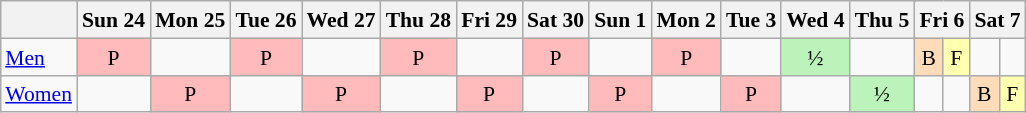<table class="wikitable" style="margin:0.5em auto; font-size:90%; line-height:1.25em; text-align:center">
<tr>
<th></th>
<th>Sun 24</th>
<th>Mon 25</th>
<th>Tue 26</th>
<th>Wed 27</th>
<th>Thu 28</th>
<th>Fri 29</th>
<th>Sat 30</th>
<th>Sun 1</th>
<th>Mon 2</th>
<th>Tue 3</th>
<th>Wed 4</th>
<th colspan="2">Thu 5</th>
<th colspan="2">Fri 6</th>
<th colspan="2">Sat 7</th>
</tr>
<tr>
<td align="left"><a href='#'>Men</a></td>
<td bgcolor="#FFBBBB">P</td>
<td></td>
<td bgcolor="#FFBBBB">P</td>
<td></td>
<td bgcolor="#FFBBBB">P</td>
<td></td>
<td bgcolor="#FFBBBB">P</td>
<td></td>
<td bgcolor="#FFBBBB">P</td>
<td></td>
<td bgcolor="#BBF3BB">½</td>
<td colspan="2"></td>
<td bgcolor="#FEDCBA">B</td>
<td bgcolor="#FFFFB">F</td>
<td></td>
</tr>
<tr>
<td align="left"><a href='#'>Women</a></td>
<td></td>
<td bgcolor="#FFBBBB">P</td>
<td></td>
<td bgcolor="#FFBBBB">P</td>
<td></td>
<td bgcolor="#FFBBBB">P</td>
<td></td>
<td bgcolor="#FFBBBB">P</td>
<td></td>
<td bgcolor="#FFBBBB">P</td>
<td></td>
<td bgcolor="#BBF3BB">½</td>
<td colspan="2"></td>
<td></td>
<td bgcolor="#FEDCBA">B</td>
<td bgcolor="#FFFFB">F</td>
</tr>
</table>
